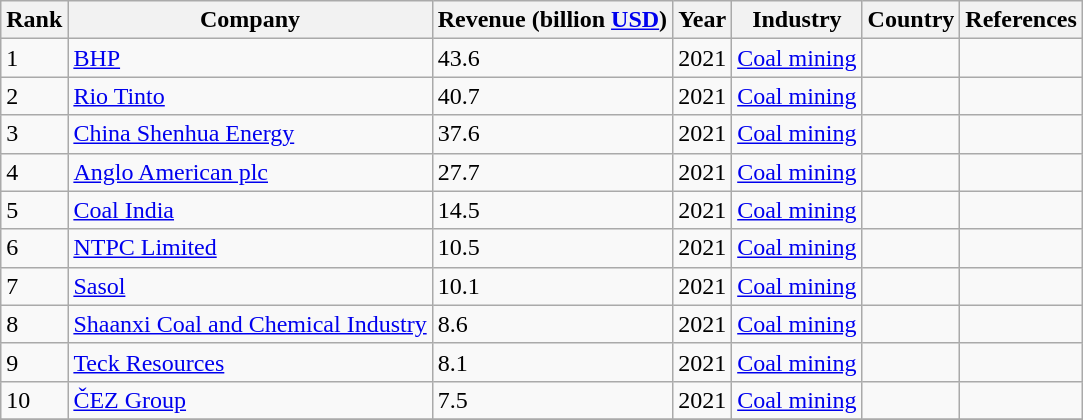<table class="wikitable sortable">
<tr>
<th>Rank</th>
<th>Company</th>
<th>Revenue (billion <a href='#'>USD</a>)</th>
<th>Year</th>
<th>Industry</th>
<th>Country</th>
<th>References </th>
</tr>
<tr>
<td>1</td>
<td><a href='#'>BHP</a></td>
<td>43.6</td>
<td>2021</td>
<td><a href='#'>Coal mining</a></td>
<td></td>
<td></td>
</tr>
<tr>
<td>2</td>
<td><a href='#'>Rio Tinto</a></td>
<td>40.7</td>
<td>2021</td>
<td><a href='#'>Coal mining</a></td>
<td> </td>
<td></td>
</tr>
<tr>
<td>3</td>
<td><a href='#'>China Shenhua Energy</a></td>
<td>37.6</td>
<td>2021</td>
<td><a href='#'>Coal mining</a></td>
<td></td>
<td></td>
</tr>
<tr>
<td>4</td>
<td><a href='#'>Anglo American plc</a></td>
<td>27.7</td>
<td>2021</td>
<td><a href='#'>Coal mining</a></td>
<td></td>
<td></td>
</tr>
<tr>
<td>5</td>
<td><a href='#'>Coal India</a></td>
<td>14.5</td>
<td>2021</td>
<td><a href='#'>Coal mining</a></td>
<td></td>
<td></td>
</tr>
<tr>
<td>6</td>
<td><a href='#'>NTPC Limited</a></td>
<td>10.5</td>
<td>2021</td>
<td><a href='#'>Coal mining</a></td>
<td></td>
<td></td>
</tr>
<tr>
<td>7</td>
<td><a href='#'>Sasol</a></td>
<td>10.1</td>
<td>2021</td>
<td><a href='#'>Coal mining</a></td>
<td></td>
<td></td>
</tr>
<tr>
<td>8</td>
<td><a href='#'>Shaanxi Coal and Chemical Industry</a></td>
<td>8.6</td>
<td>2021</td>
<td><a href='#'>Coal mining</a></td>
<td></td>
<td></td>
</tr>
<tr>
<td>9</td>
<td><a href='#'>Teck Resources</a></td>
<td>8.1</td>
<td>2021</td>
<td><a href='#'>Coal mining</a></td>
<td></td>
<td></td>
</tr>
<tr>
<td>10</td>
<td><a href='#'>ČEZ Group</a></td>
<td>7.5</td>
<td>2021</td>
<td><a href='#'>Coal mining</a></td>
<td></td>
<td></td>
</tr>
<tr>
</tr>
</table>
